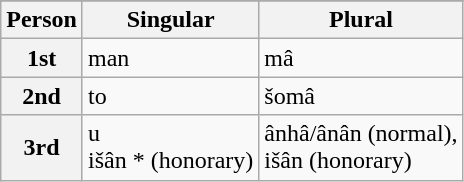<table class="wikitable">
<tr>
</tr>
<tr>
<th>Person</th>
<th>Singular</th>
<th>Plural</th>
</tr>
<tr>
<th>1st</th>
<td>man </td>
<td>mâ </td>
</tr>
<tr>
<th>2nd</th>
<td>to </td>
<td>šomâ </td>
</tr>
<tr>
<th>3rd</th>
<td>u  <br>išân * (honorary)</td>
<td>ânhâ/ânân  (normal), <br>išân  (honorary)</td>
</tr>
</table>
